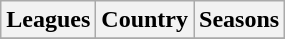<table class="wikitable">
<tr>
<th>Leagues</th>
<th>Country</th>
<th>Seasons</th>
</tr>
<tr>
</tr>
</table>
